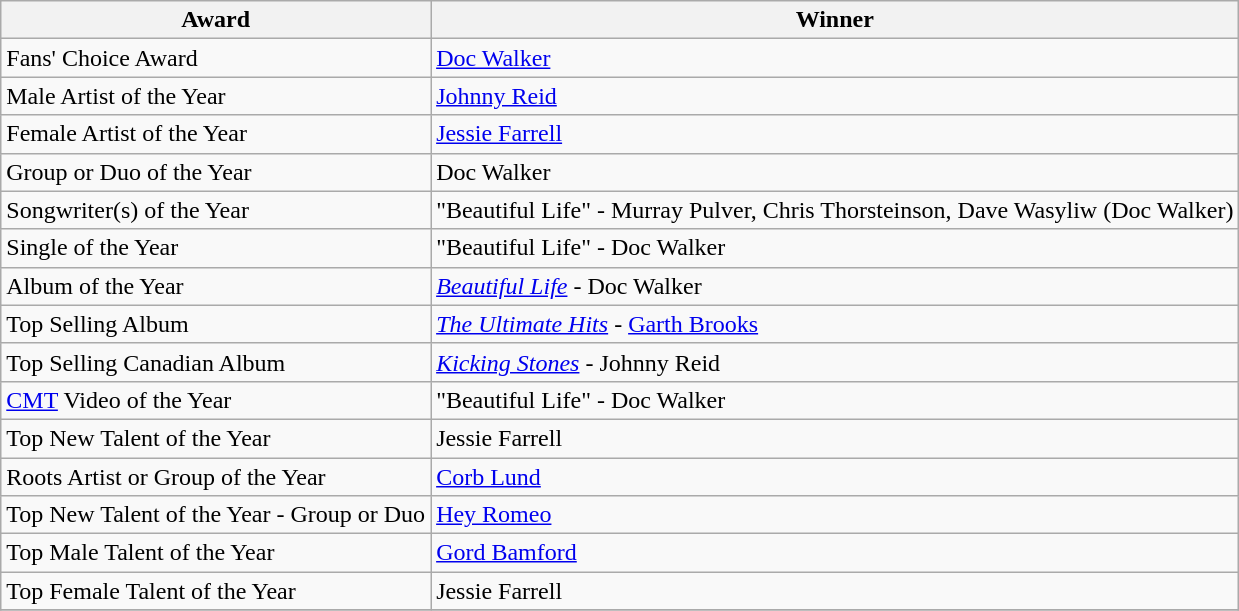<table class="wikitable">
<tr>
<th>Award</th>
<th>Winner</th>
</tr>
<tr>
<td>Fans' Choice Award</td>
<td><a href='#'>Doc Walker</a></td>
</tr>
<tr>
<td>Male Artist of the Year</td>
<td><a href='#'>Johnny Reid</a></td>
</tr>
<tr>
<td>Female Artist of the Year</td>
<td><a href='#'>Jessie Farrell</a></td>
</tr>
<tr>
<td>Group or Duo of the Year</td>
<td>Doc Walker</td>
</tr>
<tr>
<td>Songwriter(s) of the Year</td>
<td>"Beautiful Life" - Murray Pulver, Chris Thorsteinson, Dave Wasyliw (Doc Walker)</td>
</tr>
<tr>
<td>Single of the Year</td>
<td>"Beautiful Life" - Doc Walker</td>
</tr>
<tr>
<td>Album of the Year</td>
<td><em><a href='#'>Beautiful Life</a></em> - Doc Walker</td>
</tr>
<tr>
<td>Top Selling Album</td>
<td><em><a href='#'>The Ultimate Hits</a></em> - <a href='#'>Garth Brooks</a></td>
</tr>
<tr>
<td>Top Selling Canadian Album</td>
<td><em><a href='#'>Kicking Stones</a></em> - Johnny Reid</td>
</tr>
<tr>
<td><a href='#'>CMT</a> Video of the Year</td>
<td>"Beautiful Life" - Doc Walker</td>
</tr>
<tr>
<td>Top New Talent of the Year</td>
<td>Jessie Farrell</td>
</tr>
<tr>
<td>Roots Artist or Group of the Year</td>
<td><a href='#'>Corb Lund</a></td>
</tr>
<tr>
<td>Top New Talent of the Year - Group or Duo</td>
<td><a href='#'>Hey Romeo</a></td>
</tr>
<tr>
<td>Top Male Talent of the Year</td>
<td><a href='#'>Gord Bamford</a></td>
</tr>
<tr>
<td>Top Female Talent of the Year</td>
<td>Jessie Farrell</td>
</tr>
<tr>
</tr>
</table>
